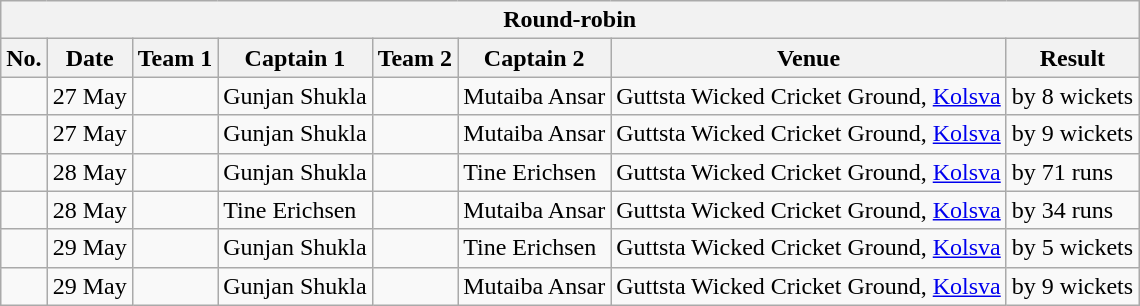<table class="wikitable">
<tr>
<th colspan="9">Round-robin</th>
</tr>
<tr>
<th>No.</th>
<th>Date</th>
<th>Team 1</th>
<th>Captain 1</th>
<th>Team 2</th>
<th>Captain 2</th>
<th>Venue</th>
<th>Result</th>
</tr>
<tr>
<td></td>
<td>27 May</td>
<td></td>
<td>Gunjan Shukla</td>
<td></td>
<td>Mutaiba Ansar</td>
<td>Guttsta Wicked Cricket Ground, <a href='#'>Kolsva</a></td>
<td> by 8 wickets</td>
</tr>
<tr>
<td></td>
<td>27 May</td>
<td></td>
<td>Gunjan Shukla</td>
<td></td>
<td>Mutaiba Ansar</td>
<td>Guttsta Wicked Cricket Ground, <a href='#'>Kolsva</a></td>
<td> by 9 wickets</td>
</tr>
<tr>
<td></td>
<td>28 May</td>
<td></td>
<td>Gunjan Shukla</td>
<td></td>
<td>Tine Erichsen</td>
<td>Guttsta Wicked Cricket Ground, <a href='#'>Kolsva</a></td>
<td> by 71 runs</td>
</tr>
<tr>
<td></td>
<td>28 May</td>
<td></td>
<td>Tine Erichsen</td>
<td></td>
<td>Mutaiba Ansar</td>
<td>Guttsta Wicked Cricket Ground, <a href='#'>Kolsva</a></td>
<td> by 34 runs</td>
</tr>
<tr>
<td></td>
<td>29 May</td>
<td></td>
<td>Gunjan Shukla</td>
<td></td>
<td>Tine Erichsen</td>
<td>Guttsta Wicked Cricket Ground, <a href='#'>Kolsva</a></td>
<td> by 5 wickets</td>
</tr>
<tr>
<td></td>
<td>29 May</td>
<td></td>
<td>Gunjan Shukla</td>
<td></td>
<td>Mutaiba Ansar</td>
<td>Guttsta Wicked Cricket Ground, <a href='#'>Kolsva</a></td>
<td> by 9 wickets</td>
</tr>
</table>
